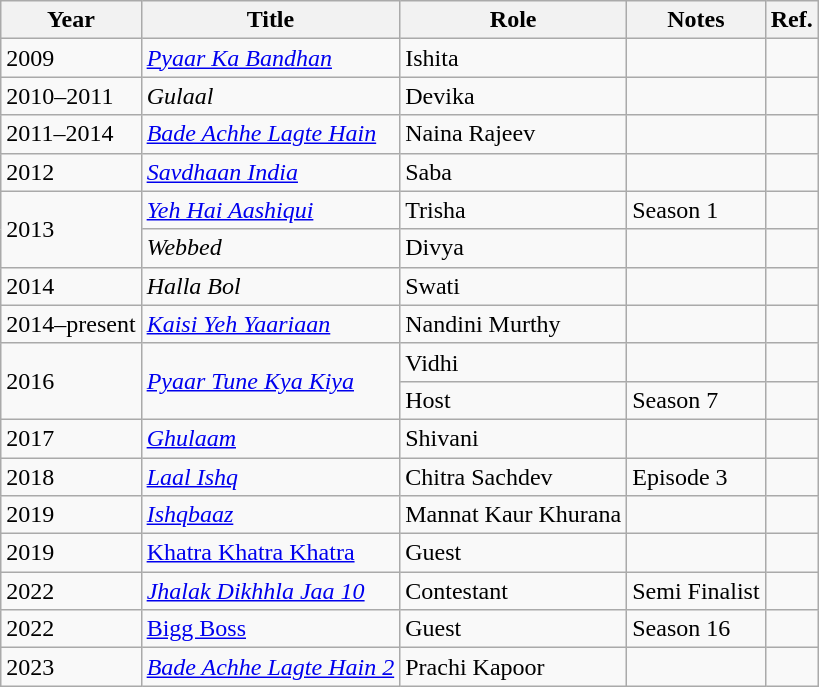<table class="wikitable sortable">
<tr>
<th>Year</th>
<th>Title</th>
<th>Role</th>
<th>Notes</th>
<th>Ref.</th>
</tr>
<tr>
<td>2009</td>
<td><em><a href='#'>Pyaar Ka Bandhan</a></em></td>
<td>Ishita</td>
<td></td>
<td></td>
</tr>
<tr>
<td>2010–2011</td>
<td><em>Gulaal</em></td>
<td>Devika</td>
<td></td>
<td></td>
</tr>
<tr>
<td>2011–2014</td>
<td><em><a href='#'>Bade Achhe Lagte Hain</a></em></td>
<td>Naina Rajeev</td>
<td></td>
<td></td>
</tr>
<tr>
<td>2012</td>
<td><em><a href='#'>Savdhaan India</a></em></td>
<td>Saba</td>
<td></td>
<td></td>
</tr>
<tr>
<td rowspan="2">2013</td>
<td><em><a href='#'>Yeh Hai Aashiqui</a></em></td>
<td>Trisha</td>
<td>Season 1</td>
<td></td>
</tr>
<tr>
<td><em>Webbed</em></td>
<td>Divya</td>
<td></td>
<td></td>
</tr>
<tr>
<td>2014</td>
<td><em>Halla Bol</em></td>
<td>Swati</td>
<td></td>
<td></td>
</tr>
<tr>
<td>2014–present</td>
<td><em><a href='#'>Kaisi Yeh Yaariaan</a></em></td>
<td>Nandini Murthy</td>
<td></td>
<td></td>
</tr>
<tr>
<td rowspan="2">2016</td>
<td rowspan="2"><em><a href='#'>Pyaar Tune Kya Kiya</a></em></td>
<td>Vidhi</td>
<td></td>
<td></td>
</tr>
<tr>
<td>Host</td>
<td>Season 7</td>
<td></td>
</tr>
<tr>
<td>2017</td>
<td><em><a href='#'>Ghulaam</a></em></td>
<td>Shivani</td>
<td></td>
<td></td>
</tr>
<tr>
<td>2018</td>
<td><em><a href='#'>Laal Ishq</a></em></td>
<td>Chitra Sachdev</td>
<td>Episode 3</td>
<td></td>
</tr>
<tr>
<td>2019</td>
<td><em><a href='#'>Ishqbaaz</a></em></td>
<td>Mannat Kaur Khurana</td>
<td></td>
<td></td>
</tr>
<tr>
<td>2019</td>
<td><a href='#'>Khatra Khatra Khatra</a></td>
<td>Guest</td>
<td></td>
<td></td>
</tr>
<tr>
<td>2022</td>
<td><em><a href='#'>Jhalak Dikhhla Jaa 10</a></em></td>
<td>Contestant</td>
<td>Semi Finalist</td>
<td></td>
</tr>
<tr>
<td>2022</td>
<td><a href='#'>Bigg Boss</a></td>
<td>Guest</td>
<td>Season 16</td>
<td></td>
</tr>
<tr>
<td>2023</td>
<td><em><a href='#'>Bade Achhe Lagte Hain 2</a></em></td>
<td>Prachi Kapoor</td>
<td></td>
<td></td>
</tr>
</table>
